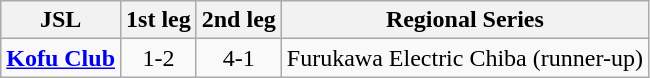<table class="wikitable" border="1">
<tr align=center>
<th>JSL</th>
<th>1st leg</th>
<th>2nd leg</th>
<th>Regional Series</th>
</tr>
<tr align=center>
<td><strong><a href='#'>Kofu Club</a></strong></td>
<td>1-2</td>
<td>4-1</td>
<td>Furukawa Electric Chiba (runner-up)</td>
</tr>
</table>
